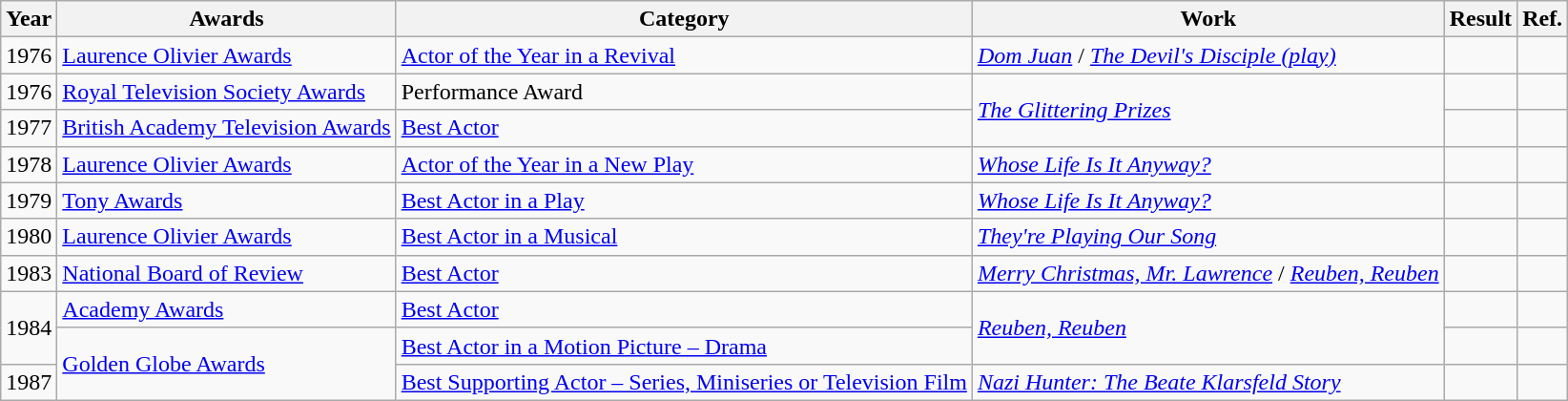<table class="wikitable">
<tr>
<th>Year</th>
<th>Awards</th>
<th>Category</th>
<th>Work</th>
<th>Result</th>
<th>Ref.</th>
</tr>
<tr>
<td>1976</td>
<td><a href='#'>Laurence Olivier Awards</a></td>
<td><a href='#'>Actor of the Year in a Revival</a></td>
<td><a href='#'><em>Dom Juan</em></a> / <a href='#'><em>The Devil's Disciple (play)</em></a></td>
<td></td>
<td></td>
</tr>
<tr>
<td>1976</td>
<td><a href='#'>Royal Television Society  Awards</a></td>
<td>Performance Award</td>
<td rowspan="2"><a href='#'><em>The Glittering Prizes</em></a></td>
<td></td>
<td></td>
</tr>
<tr>
<td>1977</td>
<td><a href='#'>British Academy Television Awards</a></td>
<td><a href='#'>Best Actor</a></td>
<td></td>
<td></td>
</tr>
<tr>
<td>1978</td>
<td><a href='#'>Laurence Olivier Awards</a></td>
<td><a href='#'>Actor of the Year in a New Play</a></td>
<td><a href='#'><em>Whose Life Is It Anyway?</em></a></td>
<td></td>
<td></td>
</tr>
<tr>
<td>1979</td>
<td><a href='#'>Tony Awards</a></td>
<td><a href='#'>Best Actor in a Play</a></td>
<td><a href='#'><em>Whose Life Is It Anyway?</em></a></td>
<td></td>
<td></td>
</tr>
<tr>
<td>1980</td>
<td><a href='#'>Laurence Olivier Awards</a></td>
<td><a href='#'>Best Actor in a Musical</a></td>
<td><a href='#'><em>They're Playing Our Song</em></a></td>
<td></td>
<td></td>
</tr>
<tr>
<td>1983</td>
<td><a href='#'>National Board of Review</a></td>
<td><a href='#'>Best Actor</a></td>
<td><a href='#'><em>Merry Christmas, Mr. Lawrence</em></a> / <a href='#'><em>Reuben, Reuben</em></a></td>
<td></td>
<td></td>
</tr>
<tr>
<td rowspan="2">1984</td>
<td><a href='#'>Academy Awards</a></td>
<td><a href='#'>Best Actor</a></td>
<td rowspan="2"><a href='#'><em>Reuben, Reuben</em></a></td>
<td></td>
<td></td>
</tr>
<tr>
<td rowspan="2"><a href='#'>Golden Globe Awards</a></td>
<td><a href='#'>Best Actor in a Motion Picture – Drama</a></td>
<td></td>
<td></td>
</tr>
<tr>
<td>1987</td>
<td><a href='#'>Best Supporting Actor – Series, Miniseries or Television Film</a></td>
<td><a href='#'><em>Nazi Hunter: The Beate Klarsfeld Story</em></a></td>
<td></td>
<td></td>
</tr>
</table>
